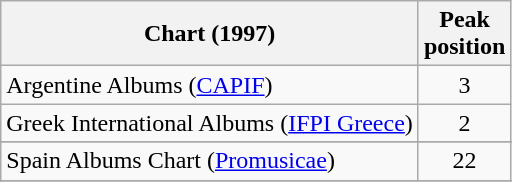<table class="wikitable">
<tr>
<th align="center">Chart (1997)</th>
<th align="center">Peak<br>position</th>
</tr>
<tr>
<td>Argentine Albums (<a href='#'>CAPIF</a>)</td>
<td style="text-align:center;">3</td>
</tr>
<tr>
<td>Greek International Albums (<a href='#'>IFPI Greece</a>)</td>
<td style="text-align:center;">2</td>
</tr>
<tr>
</tr>
<tr>
<td>Spain Albums Chart (<a href='#'>Promusicae</a>)</td>
<td style="text-align:center;">22</td>
</tr>
<tr>
</tr>
<tr>
</tr>
<tr>
</tr>
</table>
